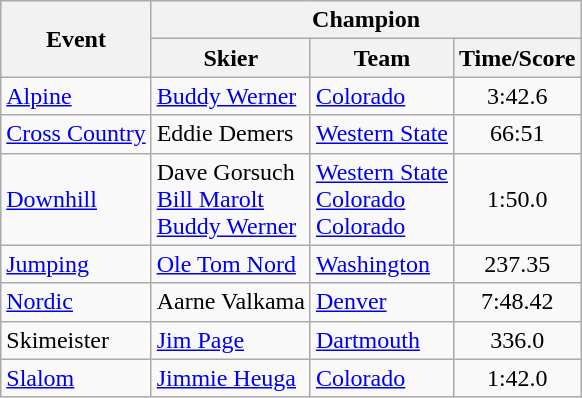<table class="wikitable">
<tr>
<th rowspan="2">Event</th>
<th colspan="3" bgcolor=000000>Champion</th>
</tr>
<tr>
<th>Skier</th>
<th>Team</th>
<th>Time/Score</th>
</tr>
<tr>
<td><a href='#'>Alpine</a></td>
<td><a href='#'>Buddy Werner</a> </td>
<td><a href='#'>Colorado</a></td>
<td align=center>3:42.6</td>
</tr>
<tr>
<td><a href='#'>Cross Country</a></td>
<td>Eddie Demers</td>
<td><a href='#'>Western State</a></td>
<td align=center>66:51</td>
</tr>
<tr>
<td><a href='#'>Downhill</a></td>
<td>Dave Gorsuch<br><a href='#'>Bill Marolt</a><br><a href='#'>Buddy Werner</a></td>
<td><a href='#'>Western State</a><br><a href='#'>Colorado</a><br><a href='#'>Colorado</a></td>
<td align=center>1:50.0</td>
</tr>
<tr>
<td><a href='#'>Jumping</a></td>
<td> <a href='#'>Ole Tom Nord</a></td>
<td><a href='#'>Washington</a></td>
<td align=center>237.35</td>
</tr>
<tr>
<td><a href='#'>Nordic</a></td>
<td> Aarne Valkama</td>
<td><a href='#'>Denver</a></td>
<td align=center>7:48.42</td>
</tr>
<tr>
<td>Skimeister</td>
<td><a href='#'>Jim Page</a> </td>
<td><a href='#'>Dartmouth</a></td>
<td align=center>336.0</td>
</tr>
<tr>
<td><a href='#'>Slalom</a></td>
<td><a href='#'>Jimmie Heuga</a></td>
<td><a href='#'>Colorado</a></td>
<td align=center>1:42.0</td>
</tr>
</table>
